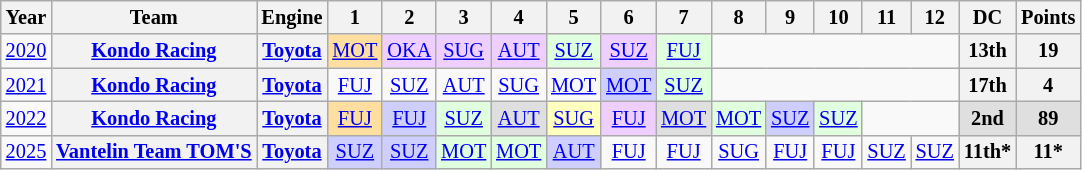<table class="wikitable" style="text-align:center; font-size:85%">
<tr>
<th>Year</th>
<th>Team</th>
<th>Engine</th>
<th>1</th>
<th>2</th>
<th>3</th>
<th>4</th>
<th>5</th>
<th>6</th>
<th>7</th>
<th>8</th>
<th>9</th>
<th>10</th>
<th>11</th>
<th>12</th>
<th>DC</th>
<th>Points</th>
</tr>
<tr>
<td><a href='#'>2020</a></td>
<th nowrap><a href='#'>Kondo Racing</a></th>
<th><a href='#'>Toyota</a></th>
<td style="background:#FFDF9F;"><a href='#'>MOT</a><br></td>
<td style="background:#EFCFFF;"><a href='#'>OKA</a><br></td>
<td style="background:#EFCFFF;"><a href='#'>SUG</a><br></td>
<td style="background:#EFCFFF;"><a href='#'>AUT</a><br></td>
<td style="background:#DFFFDF;"><a href='#'>SUZ</a><br></td>
<td style="background:#EFCFFF;"><a href='#'>SUZ</a><br></td>
<td style="background:#DFFFDF;"><a href='#'>FUJ</a><br></td>
<td colspan=5></td>
<th>13th</th>
<th>19</th>
</tr>
<tr>
<td><a href='#'>2021</a></td>
<th nowrap><a href='#'>Kondo Racing</a></th>
<th><a href='#'>Toyota</a></th>
<td><a href='#'>FUJ</a></td>
<td><a href='#'>SUZ</a></td>
<td><a href='#'>AUT</a></td>
<td><a href='#'>SUG</a></td>
<td><a href='#'>MOT</a></td>
<td style="background:#CFCFFF;"><a href='#'>MOT</a><br></td>
<td style="background:#DFFFDF;"><a href='#'>SUZ</a><br></td>
<td colspan=5></td>
<th>17th</th>
<th>4</th>
</tr>
<tr>
<td><a href='#'>2022</a></td>
<th nowrap><a href='#'>Kondo Racing</a></th>
<th><a href='#'>Toyota</a></th>
<td style="background:#FFDF9F;"><a href='#'>FUJ</a><br></td>
<td style="background:#CFCFFF;"><a href='#'>FUJ</a><br></td>
<td style="background:#DFFFDF;"><a href='#'>SUZ</a><br></td>
<td style="background:#DFDFDF;"><a href='#'>AUT</a><br></td>
<td style="background:#FFFFBF;"><a href='#'>SUG</a><br></td>
<td style="background:#EFCFFF;"><a href='#'>FUJ</a><br></td>
<td style="background:#DFDFDF;"><a href='#'>MOT</a><br></td>
<td style="background:#DFFFDF;"><a href='#'>MOT</a><br></td>
<td style="background:#CFCFFF;"><a href='#'>SUZ</a><br></td>
<td style="background:#DFFFDF;"><a href='#'>SUZ</a><br></td>
<td colspan=2></td>
<th style="background:#DFDFDF;">2nd</th>
<th style="background:#DFDFDF;">89</th>
</tr>
<tr>
<td><a href='#'>2025</a></td>
<th nowrap><a href='#'>Vantelin Team TOM'S</a></th>
<th><a href='#'>Toyota</a></th>
<td style="background:#CFCFFF;"><a href='#'>SUZ</a><br></td>
<td style="background:#CFCFFF;"><a href='#'>SUZ</a><br></td>
<td style="background:#DFFFDF;"><a href='#'>MOT</a><br></td>
<td style="background:#DFFFDF;"><a href='#'>MOT</a><br></td>
<td style="background:#CFCFFF;"><a href='#'>AUT</a><br></td>
<td style="background:#;"><a href='#'>FUJ</a><br></td>
<td style="background:#;"><a href='#'>FUJ</a><br></td>
<td style="background:#;"><a href='#'>SUG</a><br></td>
<td style="background:#;"><a href='#'>FUJ</a><br></td>
<td style="background:#;"><a href='#'>FUJ</a><br></td>
<td style="background:#;"><a href='#'>SUZ</a><br></td>
<td style="background:#;"><a href='#'>SUZ</a><br></td>
<th>11th*</th>
<th>11*</th>
</tr>
</table>
